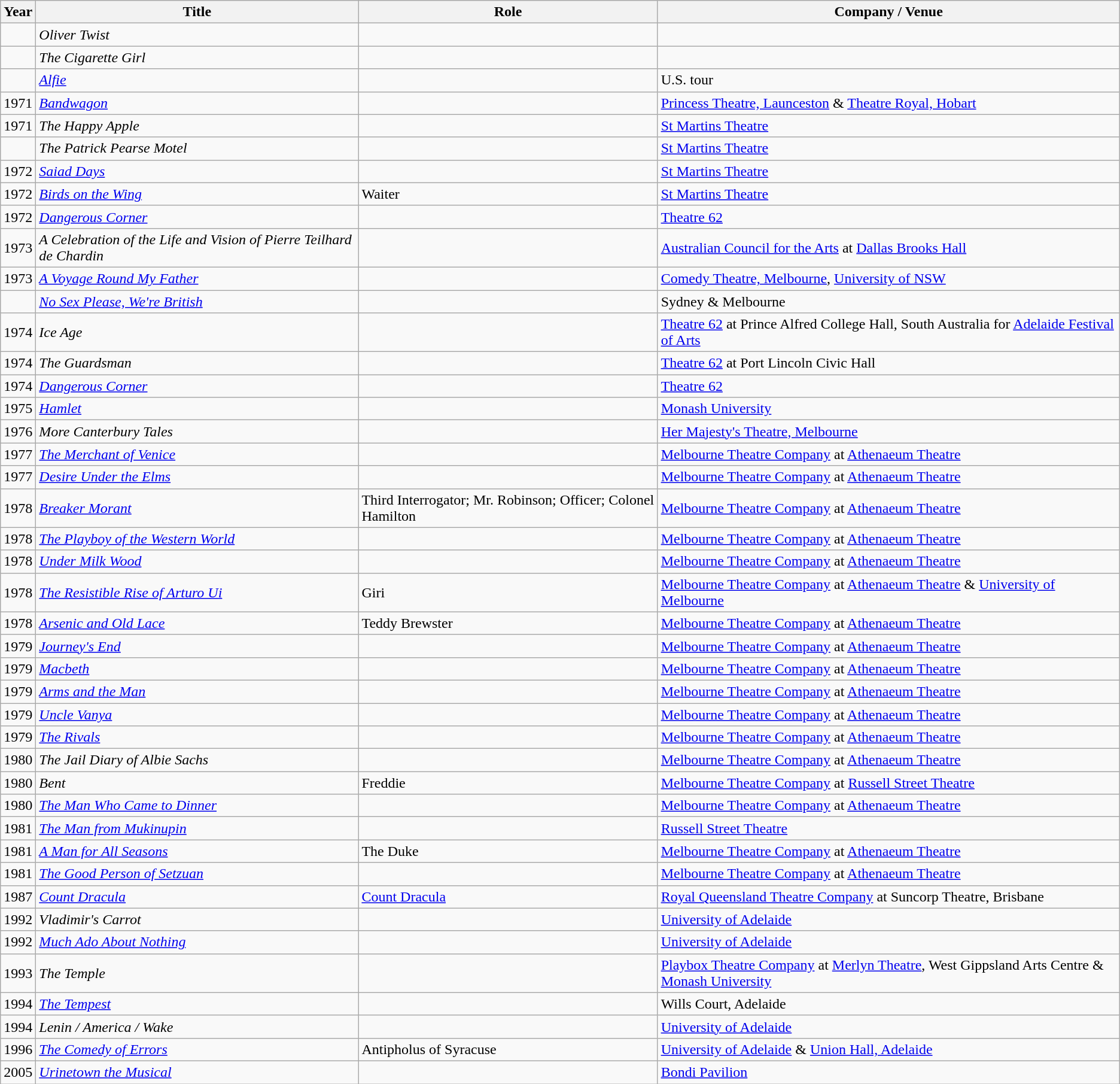<table class="wikitable">
<tr>
<th>Year</th>
<th>Title</th>
<th>Role</th>
<th>Company /  Venue</th>
</tr>
<tr>
<td></td>
<td><em>Oliver Twist</em></td>
<td></td>
<td></td>
</tr>
<tr>
<td></td>
<td><em>The Cigarette Girl</em></td>
<td></td>
<td></td>
</tr>
<tr>
<td></td>
<td><em><a href='#'>Alfie</a></em></td>
<td></td>
<td>U.S. tour</td>
</tr>
<tr>
<td>1971</td>
<td><em><a href='#'>Bandwagon</a></em></td>
<td></td>
<td><a href='#'>Princess Theatre, Launceston</a> & <a href='#'>Theatre Royal, Hobart</a></td>
</tr>
<tr>
<td>1971</td>
<td><em>The Happy Apple</em></td>
<td></td>
<td><a href='#'>St Martins Theatre</a></td>
</tr>
<tr>
<td></td>
<td><em>The Patrick Pearse Motel</em></td>
<td></td>
<td><a href='#'>St Martins Theatre</a></td>
</tr>
<tr>
<td>1972</td>
<td><em><a href='#'>Saiad Days</a></em></td>
<td></td>
<td><a href='#'>St Martins Theatre</a></td>
</tr>
<tr>
<td>1972</td>
<td><em><a href='#'>Birds on the Wing</a></em></td>
<td>Waiter</td>
<td><a href='#'>St Martins Theatre</a></td>
</tr>
<tr>
<td>1972</td>
<td><em><a href='#'>Dangerous Corner</a></em></td>
<td></td>
<td><a href='#'>Theatre 62</a></td>
</tr>
<tr>
<td>1973</td>
<td><em>A Celebration of the Life and Vision of Pierre Teilhard de Chardin</em></td>
<td></td>
<td><a href='#'>Australian Council for the Arts</a> at <a href='#'>Dallas Brooks Hall</a></td>
</tr>
<tr>
<td>1973</td>
<td><em><a href='#'>A Voyage Round My Father</a></em></td>
<td></td>
<td><a href='#'>Comedy Theatre, Melbourne</a>, <a href='#'>University of NSW</a></td>
</tr>
<tr>
<td></td>
<td><em><a href='#'>No Sex Please, We're British</a></em></td>
<td></td>
<td>Sydney & Melbourne</td>
</tr>
<tr>
<td>1974</td>
<td><em>Ice Age</em></td>
<td></td>
<td><a href='#'>Theatre 62</a> at Prince Alfred College Hall, South Australia for <a href='#'>Adelaide Festival of Arts</a></td>
</tr>
<tr>
<td>1974</td>
<td><em>The Guardsman</em></td>
<td></td>
<td><a href='#'>Theatre 62</a> at Port Lincoln Civic Hall</td>
</tr>
<tr>
<td>1974</td>
<td><em><a href='#'>Dangerous Corner</a></em></td>
<td></td>
<td><a href='#'>Theatre 62</a></td>
</tr>
<tr>
<td>1975</td>
<td><em><a href='#'>Hamlet</a></em></td>
<td></td>
<td><a href='#'>Monash University</a></td>
</tr>
<tr>
<td>1976</td>
<td><em>More Canterbury Tales</em></td>
<td></td>
<td><a href='#'>Her Majesty's Theatre, Melbourne</a></td>
</tr>
<tr>
<td>1977</td>
<td><em><a href='#'>The Merchant of Venice</a></em></td>
<td></td>
<td><a href='#'>Melbourne Theatre Company</a> at <a href='#'>Athenaeum Theatre</a></td>
</tr>
<tr>
<td>1977</td>
<td><em><a href='#'>Desire Under the Elms</a></em></td>
<td></td>
<td><a href='#'>Melbourne Theatre Company</a> at <a href='#'>Athenaeum Theatre</a></td>
</tr>
<tr>
<td>1978</td>
<td><a href='#'><em>Breaker Morant</em></a></td>
<td>Third Interrogator; Mr. Robinson; Officer; Colonel Hamilton</td>
<td><a href='#'>Melbourne Theatre Company</a> at <a href='#'>Athenaeum Theatre</a></td>
</tr>
<tr>
<td>1978</td>
<td><em><a href='#'>The Playboy of the Western World</a></em></td>
<td></td>
<td><a href='#'>Melbourne Theatre Company</a> at <a href='#'>Athenaeum Theatre</a></td>
</tr>
<tr>
<td>1978</td>
<td><em><a href='#'>Under Milk Wood</a></em></td>
<td></td>
<td><a href='#'>Melbourne Theatre Company</a> at <a href='#'>Athenaeum Theatre</a></td>
</tr>
<tr>
<td>1978</td>
<td><em><a href='#'>The Resistible Rise of Arturo Ui</a></em></td>
<td>Giri</td>
<td><a href='#'>Melbourne Theatre Company</a> at <a href='#'>Athenaeum Theatre</a> & <a href='#'>University of Melbourne</a></td>
</tr>
<tr>
<td>1978</td>
<td><em><a href='#'>Arsenic and Old Lace</a></em></td>
<td>Teddy Brewster</td>
<td><a href='#'>Melbourne Theatre Company</a> at <a href='#'>Athenaeum Theatre</a></td>
</tr>
<tr>
<td>1979</td>
<td><em><a href='#'>Journey's End</a></em></td>
<td></td>
<td><a href='#'>Melbourne Theatre Company</a> at <a href='#'>Athenaeum Theatre</a></td>
</tr>
<tr>
<td>1979</td>
<td><em><a href='#'>Macbeth</a></em></td>
<td></td>
<td><a href='#'>Melbourne Theatre Company</a> at <a href='#'>Athenaeum Theatre</a></td>
</tr>
<tr>
<td>1979</td>
<td><em><a href='#'>Arms and the Man</a></em></td>
<td></td>
<td><a href='#'>Melbourne Theatre Company</a> at <a href='#'>Athenaeum Theatre</a></td>
</tr>
<tr>
<td>1979</td>
<td><em><a href='#'>Uncle Vanya</a></em></td>
<td></td>
<td><a href='#'>Melbourne Theatre Company</a> at <a href='#'>Athenaeum Theatre</a></td>
</tr>
<tr>
<td>1979</td>
<td><em><a href='#'>The Rivals</a></em></td>
<td></td>
<td><a href='#'>Melbourne Theatre Company</a> at <a href='#'>Athenaeum Theatre</a></td>
</tr>
<tr>
<td>1980</td>
<td><em>The Jail Diary of Albie Sachs</em></td>
<td></td>
<td><a href='#'>Melbourne Theatre Company</a> at <a href='#'>Athenaeum Theatre</a></td>
</tr>
<tr>
<td>1980</td>
<td><em>Bent</em></td>
<td>Freddie</td>
<td><a href='#'>Melbourne Theatre Company</a> at <a href='#'>Russell Street Theatre</a></td>
</tr>
<tr>
<td>1980</td>
<td><em><a href='#'>The Man Who Came to Dinner</a></em></td>
<td></td>
<td><a href='#'>Melbourne Theatre Company</a> at <a href='#'>Athenaeum Theatre</a></td>
</tr>
<tr>
<td>1981</td>
<td><em><a href='#'>The Man from Mukinupin</a></em></td>
<td></td>
<td><a href='#'>Russell Street Theatre</a></td>
</tr>
<tr>
<td>1981</td>
<td><em><a href='#'>A Man for All Seasons</a></em></td>
<td>The Duke</td>
<td><a href='#'>Melbourne Theatre Company</a> at <a href='#'>Athenaeum Theatre</a></td>
</tr>
<tr>
<td>1981</td>
<td><em><a href='#'>The Good Person of Setzuan</a></em></td>
<td></td>
<td><a href='#'>Melbourne Theatre Company</a> at <a href='#'>Athenaeum Theatre</a></td>
</tr>
<tr>
<td>1987</td>
<td><em><a href='#'>Count Dracula</a></em></td>
<td><a href='#'>Count Dracula</a></td>
<td><a href='#'>Royal Queensland Theatre Company</a> at Suncorp Theatre, Brisbane</td>
</tr>
<tr>
<td>1992</td>
<td><em>Vladimir's Carrot</em></td>
<td></td>
<td><a href='#'>University of Adelaide</a></td>
</tr>
<tr>
<td>1992</td>
<td><em><a href='#'>Much Ado About Nothing</a></em></td>
<td></td>
<td><a href='#'>University of Adelaide</a></td>
</tr>
<tr>
<td>1993</td>
<td><em>The Temple</em></td>
<td></td>
<td><a href='#'>Playbox Theatre Company</a> at <a href='#'>Merlyn Theatre</a>, West Gippsland Arts Centre & <a href='#'>Monash University</a></td>
</tr>
<tr>
<td>1994</td>
<td><em><a href='#'>The Tempest</a></em></td>
<td></td>
<td>Wills Court, Adelaide</td>
</tr>
<tr>
<td>1994</td>
<td><em>Lenin / America / Wake</em></td>
<td></td>
<td><a href='#'>University of Adelaide</a></td>
</tr>
<tr>
<td>1996</td>
<td><em><a href='#'>The Comedy of Errors</a></em></td>
<td>Antipholus of Syracuse</td>
<td><a href='#'>University of Adelaide</a> & <a href='#'>Union Hall, Adelaide</a></td>
</tr>
<tr>
<td>2005</td>
<td><em><a href='#'>Urinetown the Musical</a></em></td>
<td></td>
<td><a href='#'>Bondi Pavilion</a></td>
</tr>
</table>
